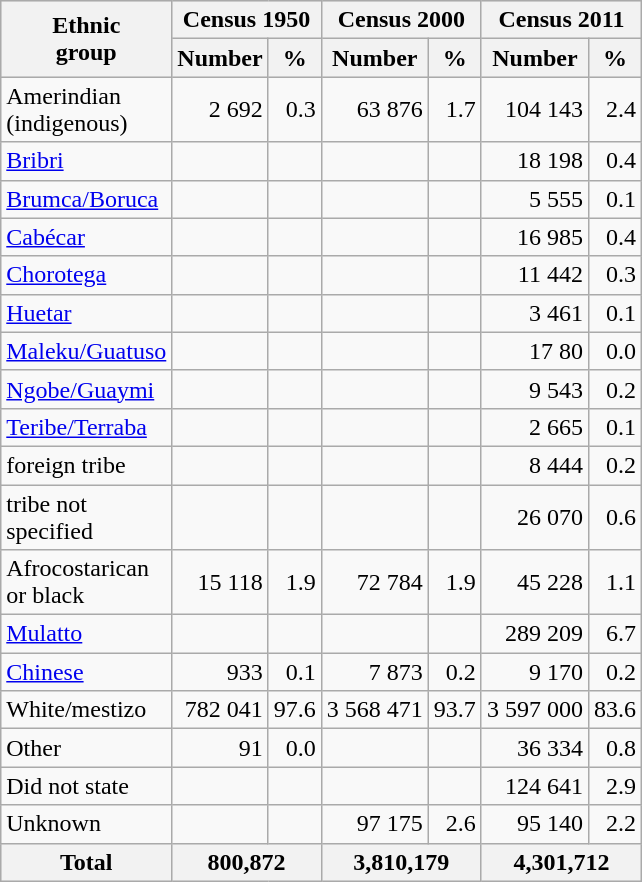<table class="wikitable" style="text-align: right;">
<tr bgcolor="#e0e0e0">
<th width="100pt" rowspan="2">Ethnic<br>group</th>
<th colspan="2">Census 1950</th>
<th colspan="2">Census 2000</th>
<th colspan="2">Census 2011</th>
</tr>
<tr bgcolor="#e0e0e0">
<th>Number</th>
<th>%</th>
<th>Number</th>
<th>%</th>
<th>Number</th>
<th>%</th>
</tr>
<tr>
<td align=left>Amerindian (indigenous)</td>
<td>2 692</td>
<td>0.3</td>
<td>63 876</td>
<td>1.7</td>
<td>104 143</td>
<td>2.4</td>
</tr>
<tr>
<td align=left><a href='#'>Bribri</a></td>
<td></td>
<td></td>
<td></td>
<td></td>
<td>18 198</td>
<td>0.4</td>
</tr>
<tr>
<td align=left><a href='#'>Brumca/Boruca</a></td>
<td></td>
<td></td>
<td></td>
<td></td>
<td>5 555</td>
<td>0.1</td>
</tr>
<tr>
<td align=left><a href='#'>Cabécar</a></td>
<td></td>
<td></td>
<td></td>
<td></td>
<td>16 985</td>
<td>0.4</td>
</tr>
<tr>
<td align=left><a href='#'>Chorotega</a></td>
<td></td>
<td></td>
<td></td>
<td></td>
<td>11 442</td>
<td>0.3</td>
</tr>
<tr>
<td align=left><a href='#'>Huetar</a></td>
<td></td>
<td></td>
<td></td>
<td></td>
<td>3 461</td>
<td>0.1</td>
</tr>
<tr>
<td align=left><a href='#'>Maleku/Guatuso</a></td>
<td></td>
<td></td>
<td></td>
<td></td>
<td>17 80</td>
<td>0.0</td>
</tr>
<tr>
<td align=left><a href='#'>Ngobe/Guaymi</a></td>
<td></td>
<td></td>
<td></td>
<td></td>
<td>9 543</td>
<td>0.2</td>
</tr>
<tr>
<td align=left><a href='#'>Teribe/Terraba</a></td>
<td></td>
<td></td>
<td></td>
<td></td>
<td>2 665</td>
<td>0.1</td>
</tr>
<tr>
<td align=left>foreign tribe</td>
<td></td>
<td></td>
<td></td>
<td></td>
<td>8 444</td>
<td>0.2</td>
</tr>
<tr>
<td align=left>tribe not specified</td>
<td></td>
<td></td>
<td></td>
<td></td>
<td>26 070</td>
<td>0.6</td>
</tr>
<tr>
<td align=left>Afrocostarican or black</td>
<td>15 118</td>
<td>1.9</td>
<td>72 784</td>
<td>1.9</td>
<td>45 228</td>
<td>1.1</td>
</tr>
<tr>
<td align=left><a href='#'>Mulatto</a></td>
<td></td>
<td></td>
<td></td>
<td></td>
<td>289 209</td>
<td>6.7</td>
</tr>
<tr>
<td align=left><a href='#'>Chinese</a></td>
<td>933</td>
<td>0.1</td>
<td>7 873</td>
<td>0.2</td>
<td>9 170</td>
<td>0.2</td>
</tr>
<tr>
<td align=left>White/mestizo</td>
<td>782 041</td>
<td>97.6</td>
<td>3 568 471</td>
<td>93.7</td>
<td>3 597 000</td>
<td>83.6</td>
</tr>
<tr>
<td align=left>Other</td>
<td>91</td>
<td>0.0</td>
<td></td>
<td></td>
<td>36 334</td>
<td>0.8</td>
</tr>
<tr>
<td align=left>Did not state</td>
<td></td>
<td></td>
<td></td>
<td></td>
<td>124 641</td>
<td>2.9</td>
</tr>
<tr>
<td align=left>Unknown</td>
<td></td>
<td></td>
<td>97 175</td>
<td>2.6</td>
<td>95 140</td>
<td>2.2</td>
</tr>
<tr bgcolor="#e0e0e0">
<th align="left">Total</th>
<th colspan="2">800,872</th>
<th colspan="2">3,810,179</th>
<th colspan="2">4,301,712</th>
</tr>
</table>
